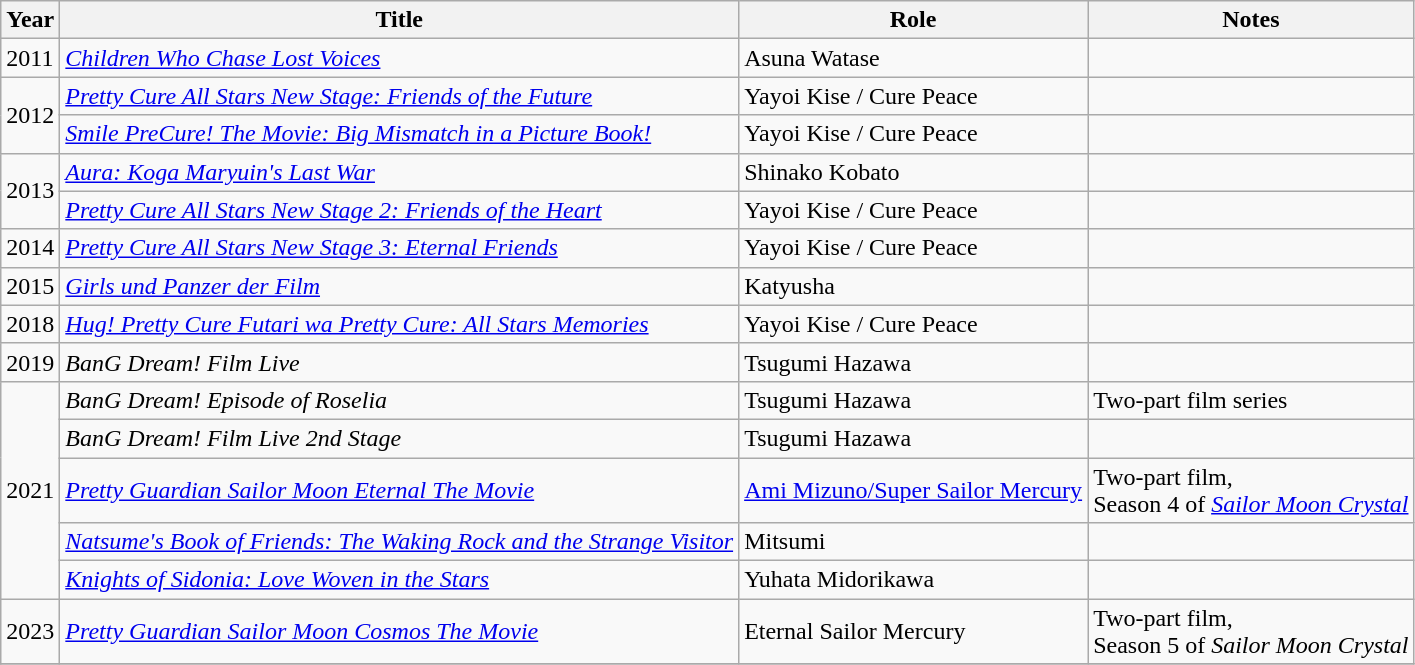<table class="wikitable">
<tr>
<th>Year</th>
<th>Title</th>
<th>Role</th>
<th>Notes</th>
</tr>
<tr>
<td>2011</td>
<td><em><a href='#'>Children Who Chase Lost Voices</a></em></td>
<td>Asuna Watase</td>
<td></td>
</tr>
<tr>
<td rowspan="2">2012</td>
<td><em><a href='#'>Pretty Cure All Stars New Stage: Friends of the Future</a></em></td>
<td>Yayoi Kise / Cure Peace</td>
<td></td>
</tr>
<tr>
<td><em><a href='#'>Smile PreCure! The Movie: Big Mismatch in a Picture Book!</a></em></td>
<td>Yayoi Kise / Cure Peace</td>
<td></td>
</tr>
<tr>
<td rowspan="2">2013</td>
<td><em><a href='#'>Aura: Koga Maryuin's Last War</a></em></td>
<td>Shinako Kobato</td>
<td></td>
</tr>
<tr>
<td><em><a href='#'>Pretty Cure All Stars New Stage 2: Friends of the Heart</a></em></td>
<td>Yayoi Kise / Cure Peace</td>
<td></td>
</tr>
<tr>
<td>2014</td>
<td><em><a href='#'>Pretty Cure All Stars New Stage 3: Eternal Friends</a></em></td>
<td>Yayoi Kise / Cure Peace</td>
<td></td>
</tr>
<tr>
<td>2015</td>
<td><em><a href='#'>Girls und Panzer der Film</a></em></td>
<td>Katyusha</td>
<td></td>
</tr>
<tr>
<td>2018</td>
<td><em><a href='#'>Hug! Pretty Cure Futari wa Pretty Cure: All Stars Memories</a></em></td>
<td>Yayoi Kise / Cure Peace</td>
<td></td>
</tr>
<tr>
<td>2019</td>
<td><em>BanG Dream! Film Live</em></td>
<td>Tsugumi Hazawa</td>
<td></td>
</tr>
<tr>
<td rowspan="5">2021</td>
<td><em>BanG Dream! Episode of Roselia</em></td>
<td>Tsugumi Hazawa</td>
<td>Two-part film series</td>
</tr>
<tr>
<td><em>BanG Dream! Film Live 2nd Stage</em></td>
<td>Tsugumi Hazawa</td>
<td></td>
</tr>
<tr>
<td><em><a href='#'>Pretty Guardian Sailor Moon Eternal The Movie</a></em></td>
<td><a href='#'>Ami Mizuno/Super Sailor Mercury</a></td>
<td>Two-part film,<br>Season 4 of <em><a href='#'>Sailor Moon Crystal</a></em> </td>
</tr>
<tr>
<td><em><a href='#'>Natsume's Book of Friends: The Waking Rock and the Strange Visitor</a></em></td>
<td>Mitsumi</td>
<td></td>
</tr>
<tr>
<td><em><a href='#'>Knights of Sidonia: Love Woven in the Stars</a></em></td>
<td>Yuhata Midorikawa</td>
<td></td>
</tr>
<tr>
<td>2023</td>
<td><em><a href='#'>Pretty Guardian Sailor Moon Cosmos The Movie</a></em></td>
<td>Eternal Sailor Mercury</td>
<td>Two-part film,<br>Season 5 of <em>Sailor Moon Crystal</em> </td>
</tr>
<tr>
</tr>
</table>
